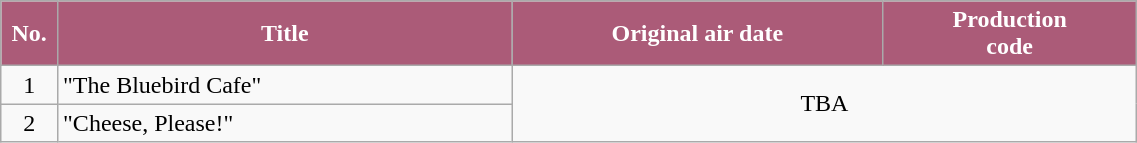<table class="wikitable plainrowheaders" style="width:60%;">
<tr>
<th style="background-color: #ab5b78; color: #FFFFFF;" width=5%>No.</th>
<th style="background-color: #ab5b78; color: #FFFFFF;" width=40%>Title</th>
<th style="background-color: #ab5b78; color: #FFFFFF;">Original air date</th>
<th style="background-color: #ab5b78; color: #FFFFFF;">Production<br>code</th>
</tr>
<tr>
<td align=center>1</td>
<td>"The Bluebird Cafe"</td>
<td align=center colspan=2 rowspan=2>TBA</td>
</tr>
<tr>
<td align=center>2</td>
<td>"Cheese, Please!"</td>
</tr>
</table>
